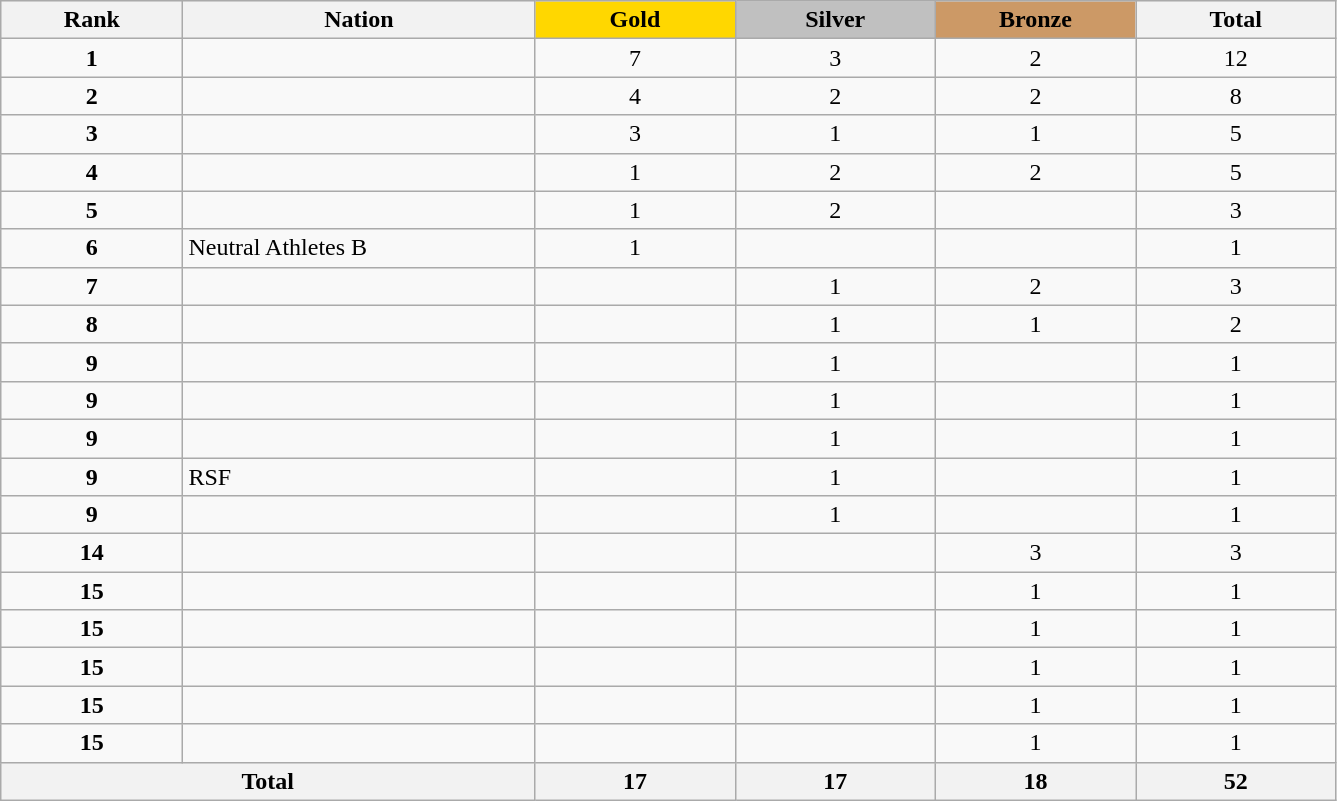<table class="wikitable collapsible autocollapse plainrowheaders" width=70.5% style="text-align:center;">
<tr style="background-color:#EDEDED;">
<th width=100px class="hintergrundfarbe5">Rank</th>
<th width=200px class="hintergrundfarbe6">Nation</th>
<th style="background:    gold; width:15%">Gold</th>
<th style="background:  silver; width:15%">Silver</th>
<th style="background: #CC9966; width:15%">Bronze</th>
<th class="hintergrundfarbe6" style="width:15%">Total</th>
</tr>
<tr>
<td><strong>1</strong></td>
<td align=left></td>
<td>7</td>
<td>3</td>
<td>2</td>
<td>12</td>
</tr>
<tr>
<td><strong>2</strong></td>
<td align=left></td>
<td>4</td>
<td>2</td>
<td>2</td>
<td>8</td>
</tr>
<tr>
<td><strong>3</strong></td>
<td align=left></td>
<td>3</td>
<td>1</td>
<td>1</td>
<td>5</td>
</tr>
<tr>
<td><strong>4</strong></td>
<td align=left></td>
<td>1</td>
<td>2</td>
<td>2</td>
<td>5</td>
</tr>
<tr>
<td><strong>5</strong></td>
<td align=left></td>
<td>1</td>
<td>2</td>
<td></td>
<td>3</td>
</tr>
<tr>
<td><strong>6</strong></td>
<td align=left> Neutral Athletes B</td>
<td>1</td>
<td></td>
<td></td>
<td>1</td>
</tr>
<tr>
<td><strong>7</strong></td>
<td align=left></td>
<td></td>
<td>1</td>
<td>2</td>
<td>3</td>
</tr>
<tr>
<td><strong>8</strong></td>
<td align=left></td>
<td></td>
<td>1</td>
<td>1</td>
<td>2</td>
</tr>
<tr>
<td><strong>9</strong></td>
<td align=left></td>
<td></td>
<td>1</td>
<td></td>
<td>1</td>
</tr>
<tr>
<td><strong>9</strong></td>
<td align=left></td>
<td></td>
<td>1</td>
<td></td>
<td>1</td>
</tr>
<tr>
<td><strong>9</strong></td>
<td align=left></td>
<td></td>
<td>1</td>
<td></td>
<td>1</td>
</tr>
<tr>
<td><strong>9</strong></td>
<td align=left>RSF</td>
<td></td>
<td>1</td>
<td></td>
<td>1</td>
</tr>
<tr>
<td><strong>9</strong></td>
<td align=left></td>
<td></td>
<td>1</td>
<td></td>
<td>1</td>
</tr>
<tr>
<td><strong>14</strong></td>
<td align=left></td>
<td></td>
<td></td>
<td>3</td>
<td>3</td>
</tr>
<tr>
<td><strong>15</strong></td>
<td align=left></td>
<td></td>
<td></td>
<td>1</td>
<td>1</td>
</tr>
<tr>
<td><strong>15</strong></td>
<td align=left></td>
<td></td>
<td></td>
<td>1</td>
<td>1</td>
</tr>
<tr>
<td><strong>15</strong></td>
<td align=left></td>
<td></td>
<td></td>
<td>1</td>
<td>1</td>
</tr>
<tr>
<td><strong>15</strong></td>
<td align=left></td>
<td></td>
<td></td>
<td>1</td>
<td>1</td>
</tr>
<tr>
<td><strong>15</strong></td>
<td align=left></td>
<td></td>
<td></td>
<td>1</td>
<td>1</td>
</tr>
<tr>
<th colspan=2>Total</th>
<th>17</th>
<th>17</th>
<th>18</th>
<th>52</th>
</tr>
</table>
